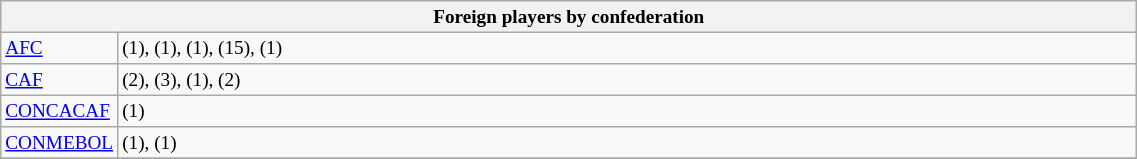<table class="wikitable" style="font-size:80%;" width=60%>
<tr>
<th colspan=2 style="width:200px;">Foreign players by confederation</th>
</tr>
<tr>
<td width=10%><a href='#'>AFC</a></td>
<td> (1),  (1),  (1),  (15),  (1)</td>
</tr>
<tr>
<td width=10%><a href='#'>CAF</a></td>
<td> (2),  (3),  (1),  (2)</td>
</tr>
<tr>
<td width=10%><a href='#'>CONCACAF</a></td>
<td> (1)</td>
</tr>
<tr>
<td width=10%><a href='#'>CONMEBOL</a></td>
<td> (1),  (1)</td>
</tr>
<tr>
</tr>
</table>
